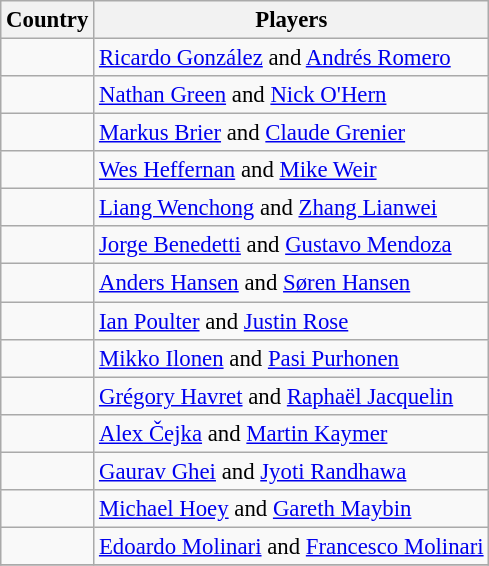<table class="wikitable" style="font-size:95%;">
<tr>
<th>Country</th>
<th>Players</th>
</tr>
<tr>
<td></td>
<td><a href='#'>Ricardo González</a> and <a href='#'>Andrés Romero</a></td>
</tr>
<tr>
<td></td>
<td><a href='#'>Nathan Green</a> and <a href='#'>Nick O'Hern</a></td>
</tr>
<tr>
<td></td>
<td><a href='#'>Markus Brier</a> and <a href='#'>Claude Grenier</a></td>
</tr>
<tr>
<td></td>
<td><a href='#'>Wes Heffernan</a> and <a href='#'>Mike Weir</a></td>
</tr>
<tr>
<td></td>
<td><a href='#'>Liang Wenchong</a> and <a href='#'>Zhang Lianwei</a></td>
</tr>
<tr>
<td></td>
<td><a href='#'>Jorge Benedetti</a> and <a href='#'>Gustavo Mendoza</a></td>
</tr>
<tr>
<td></td>
<td><a href='#'>Anders Hansen</a> and <a href='#'>Søren Hansen</a></td>
</tr>
<tr>
<td></td>
<td><a href='#'>Ian Poulter</a> and <a href='#'>Justin Rose</a></td>
</tr>
<tr>
<td></td>
<td><a href='#'>Mikko Ilonen</a> and <a href='#'>Pasi Purhonen</a></td>
</tr>
<tr>
<td></td>
<td><a href='#'>Grégory Havret</a> and <a href='#'>Raphaël Jacquelin</a></td>
</tr>
<tr>
<td></td>
<td><a href='#'>Alex Čejka</a> and <a href='#'>Martin Kaymer</a></td>
</tr>
<tr>
<td></td>
<td><a href='#'>Gaurav Ghei</a> and <a href='#'>Jyoti Randhawa</a></td>
</tr>
<tr>
<td></td>
<td><a href='#'>Michael Hoey</a> and <a href='#'>Gareth Maybin</a></td>
</tr>
<tr>
<td></td>
<td><a href='#'>Edoardo Molinari</a> and <a href='#'>Francesco Molinari</a></td>
</tr>
<tr>
</tr>
</table>
